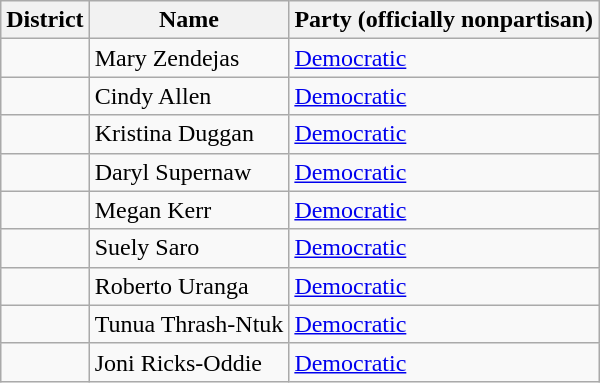<table class="wikitable">
<tr>
<th>District</th>
<th>Name</th>
<th>Party (officially nonpartisan)</th>
</tr>
<tr>
<td></td>
<td>Mary Zendejas</td>
<td><a href='#'>Democratic</a></td>
</tr>
<tr>
<td></td>
<td>Cindy Allen</td>
<td><a href='#'>Democratic</a></td>
</tr>
<tr>
<td></td>
<td>Kristina Duggan</td>
<td><a href='#'>Democratic</a></td>
</tr>
<tr>
<td></td>
<td>Daryl Supernaw</td>
<td><a href='#'>Democratic</a></td>
</tr>
<tr>
<td></td>
<td>Megan Kerr</td>
<td><a href='#'>Democratic</a></td>
</tr>
<tr>
<td></td>
<td>Suely Saro</td>
<td><a href='#'>Democratic</a></td>
</tr>
<tr>
<td></td>
<td>Roberto Uranga</td>
<td><a href='#'>Democratic</a></td>
</tr>
<tr>
<td></td>
<td>Tunua Thrash-Ntuk</td>
<td><a href='#'>Democratic</a></td>
</tr>
<tr>
<td></td>
<td>Joni Ricks-Oddie</td>
<td><a href='#'>Democratic</a></td>
</tr>
</table>
